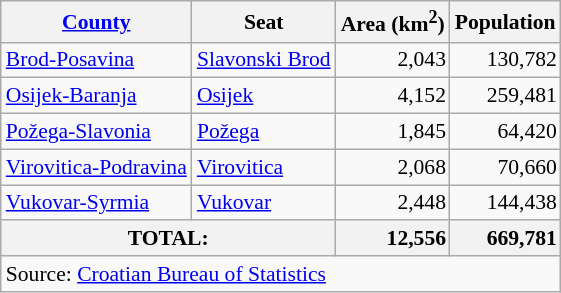<table class="wikitable" style="margin-top:7px; margin-right:0px; text-align:left; font-size:90%;">
<tr style="font-size:100%; text-align:right;">
<th> <a href='#'>County</a></th>
<th>Seat</th>
<th>Area (km<sup>2</sup>)</th>
<th>Population</th>
</tr>
<tr>
<td><a href='#'>Brod-Posavina</a></td>
<td><a href='#'>Slavonski Brod</a></td>
<td style="text-align:right;padding-right:2px">2,043</td>
<td style="text-align:right;padding-right:2px">130,782</td>
</tr>
<tr>
<td><a href='#'>Osijek-Baranja</a></td>
<td><a href='#'>Osijek</a></td>
<td style="text-align:right;padding-right:2px">4,152</td>
<td style="text-align:right;padding-right:2px">259,481</td>
</tr>
<tr>
<td><a href='#'>Požega-Slavonia</a></td>
<td><a href='#'>Požega</a></td>
<td style="text-align:right;padding-right:2px">1,845</td>
<td style="text-align:right;padding-right:2px">64,420</td>
</tr>
<tr>
<td><a href='#'>Virovitica-Podravina</a></td>
<td><a href='#'>Virovitica</a></td>
<td style="text-align:right;padding-right:2px">2,068</td>
<td style="text-align:right;padding-right:2px">70,660</td>
</tr>
<tr>
<td><a href='#'>Vukovar-Syrmia</a></td>
<td><a href='#'>Vukovar</a></td>
<td style="text-align:right;padding-right:2px">2,448</td>
<td style="text-align:right;padding-right:2px">144,438</td>
</tr>
<tr>
<th colspan=2>TOTAL:</th>
<th style="text-align:right;padding-right:2px">12,556</th>
<th style="text-align:right;padding-right:2px">669,781</th>
</tr>
<tr>
<td colspan=4>Source: <a href='#'>Croatian Bureau of Statistics</a></td>
</tr>
</table>
